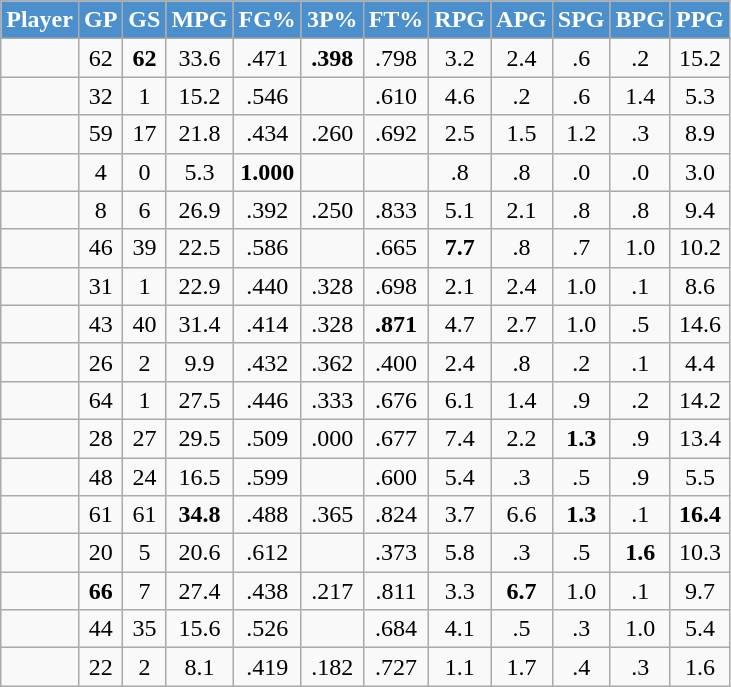<table class="wikitable sortable" style="text-align:right;">
<tr>
<th style="background:#4b90cc; color:#FFFFFF">Player</th>
<th style="background:#4b90cc; color:#FFFFFF">GP</th>
<th style="background:#4b90cc; color:#FFFFFF">GS</th>
<th style="background:#4b90cc; color:#FFFFFF">MPG</th>
<th style="background:#4b90cc; color:#FFFFFF">FG%</th>
<th style="background:#4b90cc; color:#FFFFFF">3P%</th>
<th style="background:#4b90cc; color:#FFFFFF">FT%</th>
<th style="background:#4b90cc; color:#FFFFFF">RPG</th>
<th style="background:#4b90cc; color:#FFFFFF">APG</th>
<th style="background:#4b90cc; color:#FFFFFF">SPG</th>
<th style="background:#4b90cc; color:#FFFFFF">BPG</th>
<th style="background:#4b90cc; color:#FFFFFF">PPG</th>
</tr>
<tr align="center" bgcolor="">
<td></td>
<td>62</td>
<td style=><strong>62</strong></td>
<td>33.6</td>
<td>.471</td>
<td style=><strong>.398</strong></td>
<td>.798</td>
<td>3.2</td>
<td>2.4</td>
<td>.6</td>
<td>.2</td>
<td>15.2</td>
</tr>
<tr align="center" bgcolor="">
<td></td>
<td>32</td>
<td>1</td>
<td>15.2</td>
<td>.546</td>
<td></td>
<td>.610</td>
<td>4.6</td>
<td>.2</td>
<td>.6</td>
<td>1.4</td>
<td>5.3</td>
</tr>
<tr align="center" bgcolor="">
<td></td>
<td>59</td>
<td>17</td>
<td>21.8</td>
<td>.434</td>
<td>.260</td>
<td>.692</td>
<td>2.5</td>
<td>1.5</td>
<td>1.2</td>
<td>.3</td>
<td>8.9</td>
</tr>
<tr align="center" bgcolor="">
<td> </td>
<td>4</td>
<td>0</td>
<td>5.3</td>
<td style=><strong>1.000</strong></td>
<td></td>
<td></td>
<td>.8</td>
<td>.8</td>
<td>.0</td>
<td>.0</td>
<td>3.0</td>
</tr>
<tr align="center" bgcolor="">
<td></td>
<td>8</td>
<td>6</td>
<td>26.9</td>
<td>.392</td>
<td>.250</td>
<td>.833</td>
<td>5.1</td>
<td>2.1</td>
<td>.8</td>
<td>.8</td>
<td>9.4</td>
</tr>
<tr align="center" bgcolor="">
<td></td>
<td>46</td>
<td>39</td>
<td>22.5</td>
<td>.586</td>
<td></td>
<td>.665</td>
<td style=><strong>7.7</strong></td>
<td>.8</td>
<td>.7</td>
<td>1.0</td>
<td>10.2</td>
</tr>
<tr align="center" bgcolor="">
<td></td>
<td>31</td>
<td>1</td>
<td>22.9</td>
<td>.440</td>
<td>.328</td>
<td>.698</td>
<td>2.1</td>
<td>2.4</td>
<td>1.0</td>
<td>.1</td>
<td>8.6</td>
</tr>
<tr align="center" bgcolor="">
<td></td>
<td>43</td>
<td>40</td>
<td>31.4</td>
<td>.414</td>
<td>.328</td>
<td style=><strong>.871</strong></td>
<td>4.7</td>
<td>2.7</td>
<td>1.0</td>
<td>.5</td>
<td>14.6</td>
</tr>
<tr align="center" bgcolor="">
<td></td>
<td>26</td>
<td>2</td>
<td>9.9</td>
<td>.432</td>
<td>.362</td>
<td>.400</td>
<td>2.4</td>
<td>.8</td>
<td>.2</td>
<td>.1</td>
<td>4.4</td>
</tr>
<tr align="center" bgcolor="">
<td></td>
<td>64</td>
<td>1</td>
<td>27.5</td>
<td>.446</td>
<td>.333</td>
<td>.676</td>
<td>6.1</td>
<td>1.4</td>
<td>.9</td>
<td>.2</td>
<td>14.2</td>
</tr>
<tr align="center" bgcolor="">
<td> </td>
<td>28</td>
<td>27</td>
<td>29.5</td>
<td>.509</td>
<td>.000</td>
<td>.677</td>
<td>7.4</td>
<td>2.2</td>
<td style=><strong>1.3</strong></td>
<td>.9</td>
<td>13.4</td>
</tr>
<tr align="center" bgcolor="">
<td></td>
<td>48</td>
<td>24</td>
<td>16.5</td>
<td>.599</td>
<td></td>
<td>.600</td>
<td>5.4</td>
<td>.3</td>
<td>.5</td>
<td>.9</td>
<td>5.5</td>
</tr>
<tr align="center" bgcolor="">
<td></td>
<td>61</td>
<td>61</td>
<td style=><strong>34.8</strong></td>
<td>.488</td>
<td>.365</td>
<td>.824</td>
<td>3.7</td>
<td>6.6</td>
<td style=><strong>1.3</strong></td>
<td>.1</td>
<td style=><strong>16.4</strong></td>
</tr>
<tr align="center" bgcolor="">
<td> </td>
<td>20</td>
<td>5</td>
<td>20.6</td>
<td>.612</td>
<td></td>
<td>.373</td>
<td>5.8</td>
<td>.3</td>
<td>.5</td>
<td style=><strong>1.6</strong></td>
<td>10.3</td>
</tr>
<tr align="center" bgcolor="">
<td></td>
<td style=><strong>66</strong></td>
<td>7</td>
<td>27.4</td>
<td>.438</td>
<td>.217</td>
<td>.811</td>
<td>3.3</td>
<td style=><strong>6.7</strong></td>
<td>1.0</td>
<td>.1</td>
<td>9.7</td>
</tr>
<tr align="center" bgcolor="">
<td></td>
<td>44</td>
<td>35</td>
<td>15.6</td>
<td>.526</td>
<td></td>
<td>.684</td>
<td>4.1</td>
<td>.5</td>
<td>.3</td>
<td>1.0</td>
<td>5.4</td>
</tr>
<tr align="center" bgcolor="">
<td></td>
<td>22</td>
<td>2</td>
<td>8.1</td>
<td>.419</td>
<td>.182</td>
<td>.727</td>
<td>1.1</td>
<td>1.7</td>
<td>.4</td>
<td>.3</td>
<td>1.6</td>
</tr>
</table>
